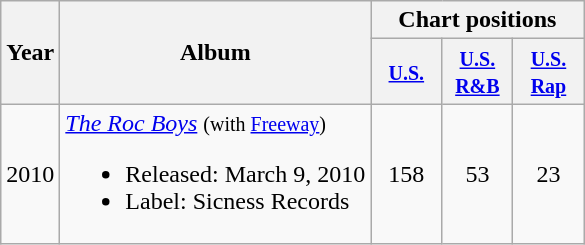<table class="wikitable">
<tr>
<th rowspan="2">Year</th>
<th rowspan="2">Album</th>
<th colspan="3">Chart positions</th>
</tr>
<tr>
<th style="text-align:center; width:40px;"><small><a href='#'>U.S.</a></small></th>
<th style="text-align:center; width:40px;"><small><a href='#'>U.S. R&B</a></small></th>
<th style="text-align:center; width:40px;"><small><a href='#'>U.S. Rap</a></small></th>
</tr>
<tr>
<td>2010</td>
<td><em><a href='#'>The Roc Boys</a></em> <small>(with <a href='#'>Freeway</a>)</small><br><ul><li>Released: March 9, 2010</li><li>Label: Sicness Records</li></ul></td>
<td style="text-align:center;">158</td>
<td style="text-align:center;">53</td>
<td style="text-align:center;">23</td>
</tr>
</table>
